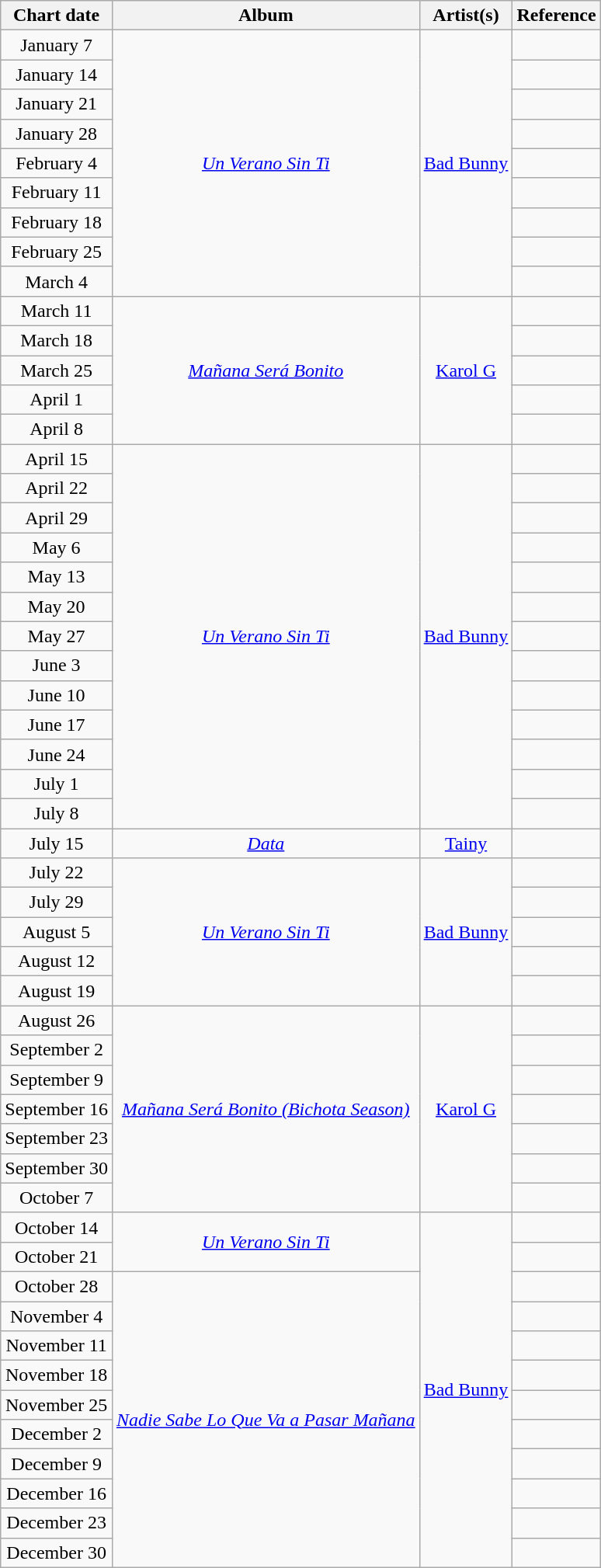<table class="wikitable" border="1" style="text-align: center">
<tr>
<th>Chart date</th>
<th>Album</th>
<th>Artist(s)</th>
<th class="unsortable">Reference</th>
</tr>
<tr>
<td>January 7</td>
<td rowspan=9><em><a href='#'>Un Verano Sin Ti</a></em></td>
<td rowspan="9"><a href='#'>Bad Bunny</a></td>
<td></td>
</tr>
<tr>
<td>January 14</td>
<td></td>
</tr>
<tr>
<td>January 21</td>
<td></td>
</tr>
<tr>
<td>January 28</td>
<td></td>
</tr>
<tr>
<td>February 4</td>
<td></td>
</tr>
<tr>
<td>February 11</td>
<td></td>
</tr>
<tr>
<td>February 18</td>
<td></td>
</tr>
<tr>
<td>February 25</td>
<td></td>
</tr>
<tr>
<td>March 4</td>
<td></td>
</tr>
<tr>
<td>March 11</td>
<td rowspan=5><em><a href='#'>Mañana Será Bonito</a></em></td>
<td rowspan=5><a href='#'>Karol G</a></td>
<td></td>
</tr>
<tr>
<td>March 18</td>
<td></td>
</tr>
<tr>
<td>March 25</td>
<td></td>
</tr>
<tr>
<td>April 1</td>
<td></td>
</tr>
<tr>
<td>April 8</td>
<td></td>
</tr>
<tr>
<td>April 15</td>
<td rowspan=13><em><a href='#'>Un Verano Sin Ti</a></em></td>
<td rowspan="13"><a href='#'>Bad Bunny</a></td>
<td></td>
</tr>
<tr>
<td>April 22</td>
<td></td>
</tr>
<tr>
<td>April 29</td>
<td></td>
</tr>
<tr>
<td>May 6</td>
<td></td>
</tr>
<tr>
<td>May 13</td>
<td></td>
</tr>
<tr>
<td>May 20</td>
<td></td>
</tr>
<tr>
<td>May 27</td>
<td></td>
</tr>
<tr>
<td>June 3</td>
<td></td>
</tr>
<tr>
<td>June 10</td>
<td></td>
</tr>
<tr>
<td>June 17</td>
<td></td>
</tr>
<tr>
<td>June 24</td>
<td></td>
</tr>
<tr>
<td>July 1</td>
<td></td>
</tr>
<tr>
<td>July 8</td>
<td></td>
</tr>
<tr>
<td>July 15</td>
<td><em><a href='#'>Data</a></em></td>
<td><a href='#'>Tainy</a></td>
<td></td>
</tr>
<tr>
<td>July 22</td>
<td rowspan=5><em><a href='#'>Un Verano Sin Ti</a></em></td>
<td rowspan=5><a href='#'>Bad Bunny</a></td>
<td></td>
</tr>
<tr>
<td>July 29</td>
<td></td>
</tr>
<tr>
<td>August 5</td>
<td></td>
</tr>
<tr>
<td>August 12</td>
<td></td>
</tr>
<tr>
<td>August 19</td>
<td></td>
</tr>
<tr>
<td>August 26</td>
<td rowspan=7><em><a href='#'>Mañana Será Bonito (Bichota Season)</a></em></td>
<td rowspan=7><a href='#'>Karol G</a></td>
<td></td>
</tr>
<tr>
<td>September 2</td>
<td></td>
</tr>
<tr>
<td>September 9</td>
<td></td>
</tr>
<tr>
<td>September 16</td>
<td></td>
</tr>
<tr>
<td>September 23</td>
<td></td>
</tr>
<tr>
<td>September 30</td>
<td></td>
</tr>
<tr>
<td>October 7</td>
<td></td>
</tr>
<tr>
<td>October 14</td>
<td rowspan=2><em><a href='#'>Un Verano Sin Ti</a></em></td>
<td rowspan=12><a href='#'>Bad Bunny</a></td>
<td></td>
</tr>
<tr>
<td>October 21</td>
<td></td>
</tr>
<tr>
<td>October 28</td>
<td rowspan=10><em><a href='#'>Nadie Sabe Lo Que Va a Pasar Mañana</a></em></td>
<td></td>
</tr>
<tr>
<td>November 4</td>
<td></td>
</tr>
<tr>
<td>November 11</td>
<td></td>
</tr>
<tr>
<td>November 18</td>
<td></td>
</tr>
<tr>
<td>November 25</td>
<td></td>
</tr>
<tr>
<td>December 2</td>
<td></td>
</tr>
<tr>
<td>December 9</td>
<td></td>
</tr>
<tr>
<td>December 16</td>
<td></td>
</tr>
<tr>
<td>December 23</td>
<td></td>
</tr>
<tr>
<td>December 30</td>
<td></td>
</tr>
</table>
